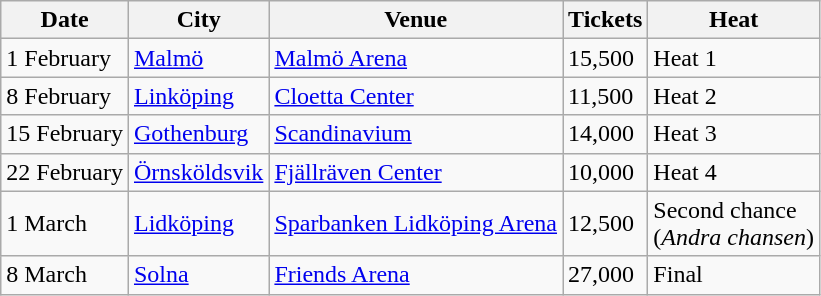<table class="wikitable">
<tr>
<th>Date</th>
<th>City</th>
<th>Venue</th>
<th>Tickets</th>
<th>Heat</th>
</tr>
<tr>
<td>1 February</td>
<td><a href='#'>Malmö</a></td>
<td><a href='#'>Malmö Arena</a></td>
<td>15,500</td>
<td>Heat 1</td>
</tr>
<tr>
<td>8 February</td>
<td><a href='#'>Linköping</a></td>
<td><a href='#'>Cloetta Center</a></td>
<td>11,500</td>
<td>Heat 2</td>
</tr>
<tr>
<td>15 February</td>
<td><a href='#'>Gothenburg</a></td>
<td><a href='#'>Scandinavium</a></td>
<td>14,000</td>
<td>Heat 3</td>
</tr>
<tr>
<td>22 February</td>
<td><a href='#'>Örnsköldsvik</a></td>
<td><a href='#'>Fjällräven Center</a></td>
<td>10,000</td>
<td>Heat 4</td>
</tr>
<tr>
<td>1 March</td>
<td><a href='#'>Lidköping</a></td>
<td><a href='#'>Sparbanken Lidköping Arena</a></td>
<td>12,500</td>
<td>Second chance <br> (<em>Andra chansen</em>)</td>
</tr>
<tr>
<td>8 March</td>
<td><a href='#'>Solna</a></td>
<td><a href='#'>Friends Arena</a></td>
<td>27,000</td>
<td>Final</td>
</tr>
</table>
